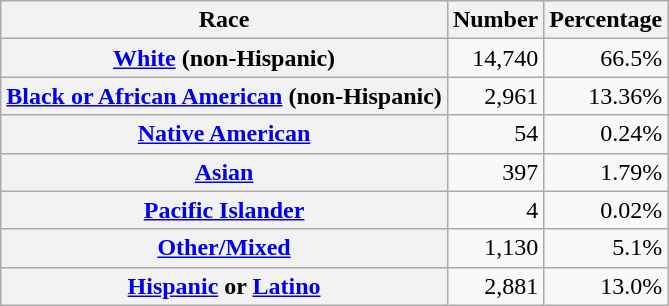<table class="wikitable" style="text-align:right">
<tr>
<th scope="col">Race</th>
<th scope="col">Number</th>
<th scope="col">Percentage</th>
</tr>
<tr>
<th scope="row"><a href='#'>White</a> (non-Hispanic)</th>
<td>14,740</td>
<td>66.5%</td>
</tr>
<tr>
<th scope="row"><a href='#'>Black or African American</a> (non-Hispanic)</th>
<td>2,961</td>
<td>13.36%</td>
</tr>
<tr>
<th scope="row"><a href='#'>Native American</a></th>
<td>54</td>
<td>0.24%</td>
</tr>
<tr>
<th scope="row"><a href='#'>Asian</a></th>
<td>397</td>
<td>1.79%</td>
</tr>
<tr>
<th scope="row"><a href='#'>Pacific Islander</a></th>
<td>4</td>
<td>0.02%</td>
</tr>
<tr>
<th scope="row"><a href='#'>Other/Mixed</a></th>
<td>1,130</td>
<td>5.1%</td>
</tr>
<tr>
<th scope="row"><a href='#'>Hispanic</a> or <a href='#'>Latino</a></th>
<td>2,881</td>
<td>13.0%</td>
</tr>
</table>
